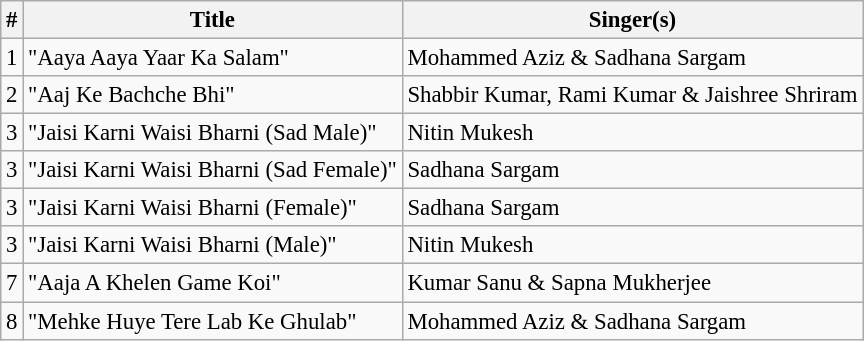<table class="wikitable" style="font-size:95%;">
<tr>
<th>#</th>
<th>Title</th>
<th>Singer(s)</th>
</tr>
<tr>
<td>1</td>
<td>"Aaya Aaya Yaar Ka Salam"</td>
<td>Mohammed Aziz & Sadhana Sargam</td>
</tr>
<tr>
<td>2</td>
<td>"Aaj Ke Bachche Bhi"</td>
<td>Shabbir Kumar, Rami Kumar & Jaishree Shriram</td>
</tr>
<tr>
<td>3</td>
<td>"Jaisi Karni Waisi Bharni (Sad Male)"</td>
<td>Nitin Mukesh</td>
</tr>
<tr>
<td>3</td>
<td>"Jaisi Karni Waisi Bharni (Sad Female)"</td>
<td>Sadhana Sargam</td>
</tr>
<tr>
<td>3</td>
<td>"Jaisi Karni Waisi Bharni (Female)"</td>
<td>Sadhana Sargam</td>
</tr>
<tr>
<td>3</td>
<td>"Jaisi Karni Waisi Bharni (Male)"</td>
<td>Nitin Mukesh</td>
</tr>
<tr>
<td>7</td>
<td>"Aaja A Khelen Game Koi"</td>
<td>Kumar Sanu & Sapna Mukherjee</td>
</tr>
<tr>
<td>8</td>
<td>"Mehke Huye Tere Lab Ke Ghulab"</td>
<td>Mohammed Aziz & Sadhana Sargam</td>
</tr>
</table>
